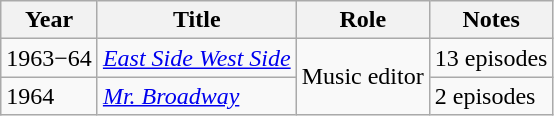<table class="wikitable">
<tr>
<th>Year</th>
<th>Title</th>
<th>Role</th>
<th>Notes</th>
</tr>
<tr>
<td>1963−64</td>
<td><em><a href='#'>East Side West Side</a></em></td>
<td rowspan=2>Music editor</td>
<td>13 episodes</td>
</tr>
<tr>
<td>1964</td>
<td><em><a href='#'>Mr. Broadway</a></em></td>
<td>2 episodes</td>
</tr>
</table>
